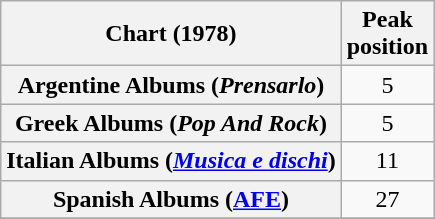<table class="wikitable sortable plainrowheaders" style="text-align:center">
<tr>
<th scope="col">Chart (1978)</th>
<th scope="col">Peak<br> position</th>
</tr>
<tr>
<th scope="row">Argentine Albums (<em>Prensarlo</em>)</th>
<td>5</td>
</tr>
<tr>
<th scope="row">Greek Albums (<em>Pop And Rock</em>)</th>
<td>5</td>
</tr>
<tr>
<th scope="row">Italian Albums (<em><a href='#'>Musica e dischi</a></em>)</th>
<td>11</td>
</tr>
<tr>
<th scope="row">Spanish Albums (<a href='#'>AFE</a>)</th>
<td>27</td>
</tr>
<tr>
</tr>
</table>
